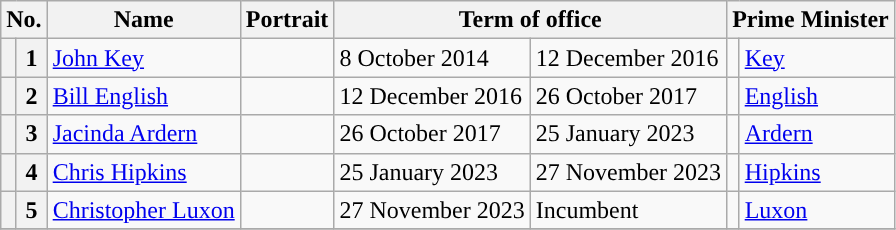<table class="wikitable">
<tr>
<th colspan=2>No.</th>
<th>Name</th>
<th>Portrait</th>
<th colspan=2>Term of office</th>
<th colspan=2>Prime Minister</th>
</tr>
<tr>
<th style="color:inherit;background:"></th>
<th>1</th>
<td><a href='#'>John Key</a></td>
<td></td>
<td>8 October 2014</td>
<td>12 December 2016</td>
<td width=1 style="color:inherit;background:"></td>
<td><a href='#'>Key</a></td>
</tr>
<tr>
<th style="color:inherit;background:"></th>
<th>2</th>
<td><a href='#'>Bill English</a></td>
<td></td>
<td>12 December 2016</td>
<td>26 October 2017</td>
<td style="color:inherit;background:"></td>
<td><a href='#'>English</a></td>
</tr>
<tr>
<th style="color:inherit;background:"></th>
<th>3</th>
<td><a href='#'>Jacinda Ardern</a></td>
<td></td>
<td>26 October 2017</td>
<td>25 January 2023</td>
<td style="color:inherit;background:"></td>
<td><a href='#'>Ardern</a></td>
</tr>
<tr>
<th style="color:inherit;background:"></th>
<th>4</th>
<td><a href='#'>Chris Hipkins</a></td>
<td></td>
<td>25 January 2023</td>
<td>27 November 2023</td>
<td style="color:inherit;background:"></td>
<td><a href='#'>Hipkins</a></td>
</tr>
<tr>
<th style="color:inherit;background:"></th>
<th>5</th>
<td><a href='#'>Christopher Luxon</a></td>
<td></td>
<td>27 November 2023</td>
<td>Incumbent</td>
<td style="color:inherit;background:"></td>
<td><a href='#'>Luxon</a></td>
</tr>
<tr>
</tr>
</table>
